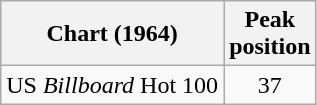<table class="wikitable sortable">
<tr>
<th>Chart (1964)</th>
<th>Peak<br>position</th>
</tr>
<tr>
<td>US <em>Billboard</em> Hot 100</td>
<td style="text-align:center;">37</td>
</tr>
</table>
